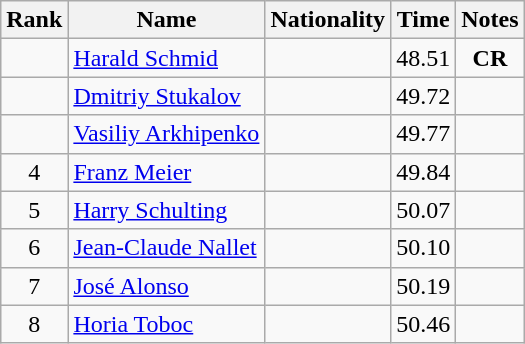<table class="wikitable sortable" style="text-align:center">
<tr>
<th>Rank</th>
<th>Name</th>
<th>Nationality</th>
<th>Time</th>
<th>Notes</th>
</tr>
<tr>
<td></td>
<td align=left><a href='#'>Harald Schmid</a></td>
<td align=left></td>
<td>48.51</td>
<td><strong>CR</strong></td>
</tr>
<tr>
<td></td>
<td align=left><a href='#'>Dmitriy Stukalov</a></td>
<td align=left></td>
<td>49.72</td>
<td></td>
</tr>
<tr>
<td></td>
<td align=left><a href='#'>Vasiliy Arkhipenko</a></td>
<td align=left></td>
<td>49.77</td>
<td></td>
</tr>
<tr>
<td>4</td>
<td align=left><a href='#'>Franz Meier</a></td>
<td align=left></td>
<td>49.84</td>
<td></td>
</tr>
<tr>
<td>5</td>
<td align=left><a href='#'>Harry Schulting</a></td>
<td align=left></td>
<td>50.07</td>
<td></td>
</tr>
<tr>
<td>6</td>
<td align=left><a href='#'>Jean-Claude Nallet</a></td>
<td align=left></td>
<td>50.10</td>
<td></td>
</tr>
<tr>
<td>7</td>
<td align=left><a href='#'>José Alonso</a></td>
<td align=left></td>
<td>50.19</td>
<td></td>
</tr>
<tr>
<td>8</td>
<td align=left><a href='#'>Horia Toboc</a></td>
<td align=left></td>
<td>50.46</td>
<td></td>
</tr>
</table>
